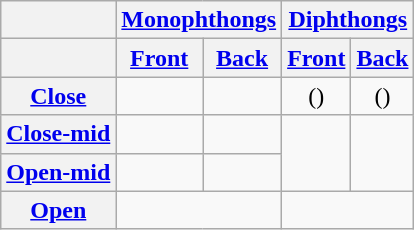<table class="wikitable" style="text-align: center;">
<tr>
<th></th>
<th colspan="2"><a href='#'>Monophthongs</a></th>
<th colspan="2"><a href='#'>Diphthongs</a></th>
</tr>
<tr>
<th></th>
<th><a href='#'>Front</a></th>
<th><a href='#'>Back</a></th>
<th><a href='#'>Front</a></th>
<th><a href='#'>Back</a></th>
</tr>
<tr>
<th><a href='#'>Close</a></th>
<td></td>
<td></td>
<td>()</td>
<td>()</td>
</tr>
<tr>
<th><a href='#'>Close-mid</a></th>
<td></td>
<td></td>
<td rowspan="2"></td>
<td rowspan="2"></td>
</tr>
<tr>
<th><a href='#'>Open-mid</a></th>
<td></td>
<td> </td>
</tr>
<tr>
<th><a href='#'>Open</a></th>
<td colspan="2"> </td>
<td colspan="2"></td>
</tr>
</table>
